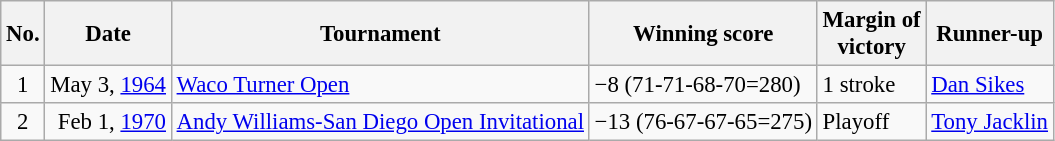<table class="wikitable" style="font-size:95%;">
<tr>
<th>No.</th>
<th>Date</th>
<th>Tournament</th>
<th>Winning score</th>
<th>Margin of<br>victory</th>
<th>Runner-up</th>
</tr>
<tr>
<td align=center>1</td>
<td align=right>May 3, <a href='#'>1964</a></td>
<td><a href='#'>Waco Turner Open</a></td>
<td>−8 (71-71-68-70=280)</td>
<td>1 stroke</td>
<td> <a href='#'>Dan Sikes</a></td>
</tr>
<tr>
<td align=center>2</td>
<td align=right>Feb 1, <a href='#'>1970</a></td>
<td><a href='#'>Andy Williams-San Diego Open Invitational</a></td>
<td>−13 (76-67-67-65=275)</td>
<td>Playoff</td>
<td> <a href='#'>Tony Jacklin</a></td>
</tr>
</table>
